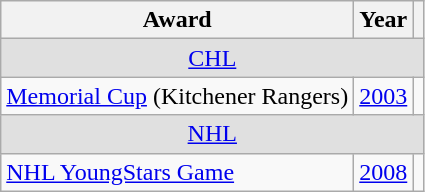<table class="wikitable">
<tr>
<th>Award</th>
<th>Year</th>
<th></th>
</tr>
<tr ALIGN="center" bgcolor="#e0e0e0">
<td colspan="3"><a href='#'>CHL</a></td>
</tr>
<tr>
<td><a href='#'>Memorial Cup</a> (Kitchener Rangers)</td>
<td><a href='#'>2003</a></td>
<td></td>
</tr>
<tr ALIGN="center" bgcolor="#e0e0e0">
<td colspan="3"><a href='#'>NHL</a></td>
</tr>
<tr>
<td><a href='#'>NHL YoungStars Game</a></td>
<td><a href='#'>2008</a></td>
<td></td>
</tr>
</table>
